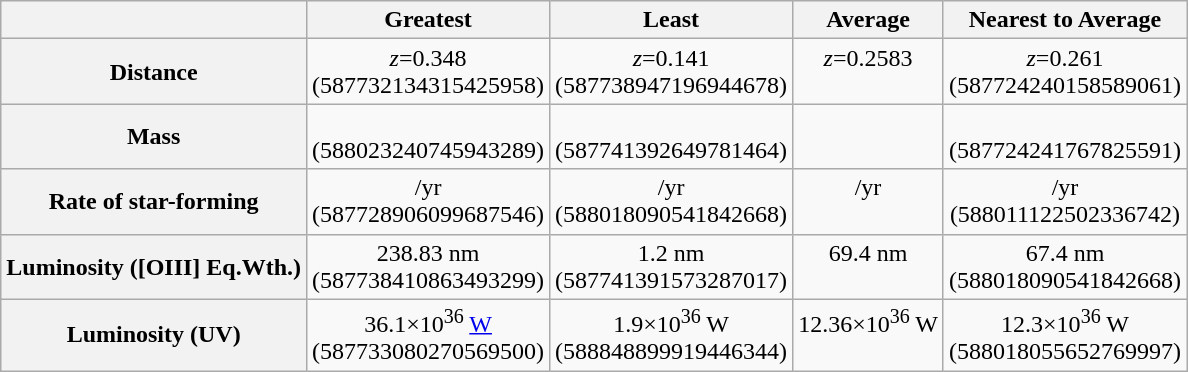<table class="wikitable">
<tr>
<th></th>
<th style="text-align: center">Greatest</th>
<th style="text-align: center">Least</th>
<th style="text-align: center">Average</th>
<th style="text-align: center">Nearest to Average</th>
</tr>
<tr>
<th>Distance</th>
<td style="text-align: center"><em>z</em>=0.348<br>(587732134315425958)</td>
<td style="text-align: center"><em>z</em>=0.141<br>(587738947196944678)</td>
<td style="text-align: center; vertical-align: top"><em>z</em>=0.2583</td>
<td style="text-align: center"><em>z</em>=0.261<br>(587724240158589061)</td>
</tr>
<tr>
<th>Mass</th>
<td style="text-align: center"><br>(588023240745943289)</td>
<td style="text-align: center"><br>(587741392649781464)</td>
<td style="text-align: center; vertical-align: top"></td>
<td style="text-align: center"><br>(587724241767825591)</td>
</tr>
<tr>
<th>Rate of star-forming</th>
<td style="text-align: center">/yr<br>(587728906099687546)</td>
<td style="text-align: center">/yr<br>(588018090541842668)</td>
<td style="text-align: center; vertical-align: top">/yr</td>
<td style="text-align: center">/yr<br>(588011122502336742)</td>
</tr>
<tr>
<th>Luminosity ([OIII] Eq.Wth.)</th>
<td style="text-align: center">238.83 nm<br>(587738410863493299)</td>
<td style="text-align: center">1.2 nm<br>(587741391573287017)</td>
<td style="text-align: center; vertical-align: top">69.4 nm</td>
<td style="text-align: center">67.4 nm<br>(588018090541842668)</td>
</tr>
<tr>
<th>Luminosity (UV)</th>
<td style="text-align: center">36.1×10<sup>36</sup> <a href='#'>W</a><br>(587733080270569500)</td>
<td style="text-align: center">1.9×10<sup>36</sup> W<br>(588848899919446344)</td>
<td style="text-align: center; vertical-align: top">12.36×10<sup>36</sup> W</td>
<td style="text-align: center">12.3×10<sup>36</sup> W<br>(588018055652769997)</td>
</tr>
</table>
